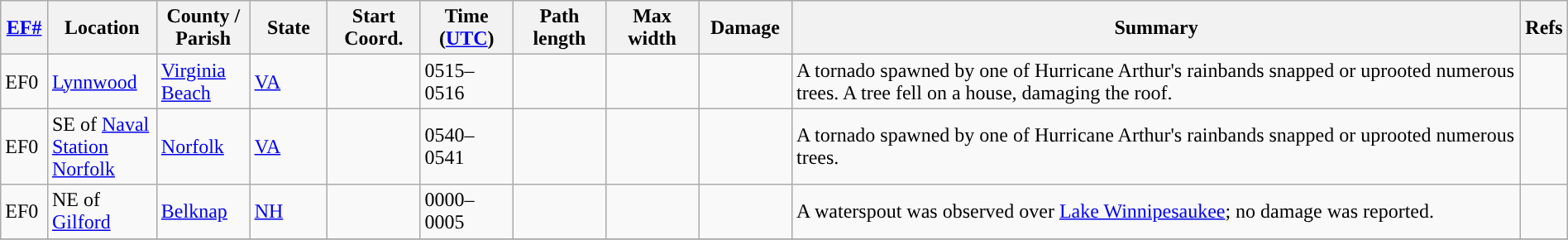<table class="wikitable sortable" style="width:100%;">
<tr>
<th scope="col" width="3%" align="center"><a href='#'>EF#</a></th>
<th scope="col" width="7%" align="center" class="unsortable">Location</th>
<th scope="col" width="6%" align="center" class="unsortable">County / Parish</th>
<th scope="col" width="5%" align="center">State</th>
<th scope="col" width="6%" align="center">Start Coord.</th>
<th scope="col" width="6%" align="center">Time (<a href='#'>UTC</a>)</th>
<th scope="col" width="6%" align="center">Path length</th>
<th scope="col" width="6%" align="center">Max width</th>
<th scope="col" width="6%" align="center">Damage</th>
<th scope="col" width="48%" class="unsortable" align="center">Summary</th>
<th scope="col" width="48%" class="unsortable" align="center">Refs</th>
</tr>
<tr>
<td>EF0</td>
<td><a href='#'>Lynnwood</a></td>
<td><a href='#'>Virginia Beach</a></td>
<td><a href='#'>VA</a></td>
<td></td>
<td>0515–0516</td>
<td></td>
<td></td>
<td></td>
<td>A tornado spawned by one of Hurricane Arthur's rainbands snapped or uprooted numerous trees. A tree fell on a house, damaging the roof.</td>
<td></td>
</tr>
<tr>
<td>EF0</td>
<td>SE of <a href='#'>Naval Station Norfolk</a></td>
<td><a href='#'>Norfolk</a></td>
<td><a href='#'>VA</a></td>
<td></td>
<td>0540–0541</td>
<td></td>
<td></td>
<td></td>
<td>A tornado spawned by one of Hurricane Arthur's rainbands snapped or uprooted numerous trees.</td>
<td></td>
</tr>
<tr>
<td>EF0</td>
<td>NE of <a href='#'>Gilford</a></td>
<td><a href='#'>Belknap</a></td>
<td><a href='#'>NH</a></td>
<td></td>
<td>0000–0005</td>
<td></td>
<td></td>
<td></td>
<td>A waterspout was observed over <a href='#'>Lake Winnipesaukee</a>; no damage was reported.</td>
<td></td>
</tr>
<tr>
</tr>
</table>
